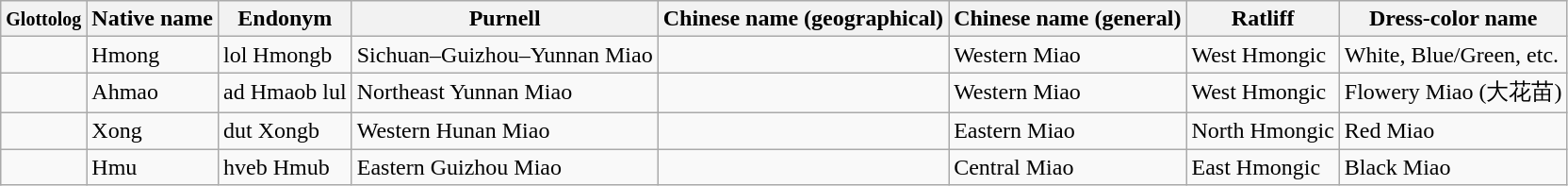<table class=wikitable>
<tr>
<th><small>Glottolog</small></th>
<th>Native name</th>
<th>Endonym</th>
<th>Purnell</th>
<th>Chinese name (geographical)</th>
<th>Chinese name (general)</th>
<th>Ratliff</th>
<th>Dress-color name</th>
</tr>
<tr>
<td><code><small></small></code></td>
<td>Hmong</td>
<td>lol Hmongb</td>
<td>Sichuan–Guizhou–Yunnan Miao</td>
<td> </td>
<td>Western Miao </td>
<td>West Hmongic</td>
<td>White, Blue/Green, etc.</td>
</tr>
<tr>
<td><code><small></small></code></td>
<td>Ahmao</td>
<td>ad Hmaob lul</td>
<td>Northeast Yunnan Miao</td>
<td> </td>
<td>Western Miao </td>
<td>West Hmongic</td>
<td>Flowery Miao (大花苗)</td>
</tr>
<tr>
<td><code><small></small></code></td>
<td>Xong</td>
<td>dut Xongb</td>
<td>Western Hunan Miao</td>
<td> </td>
<td>Eastern Miao </td>
<td>North Hmongic</td>
<td>Red Miao</td>
</tr>
<tr>
<td><code><small></small></code></td>
<td>Hmu</td>
<td>hveb Hmub</td>
<td>Eastern Guizhou Miao</td>
<td> </td>
<td>Central Miao </td>
<td>East Hmongic</td>
<td>Black Miao</td>
</tr>
</table>
